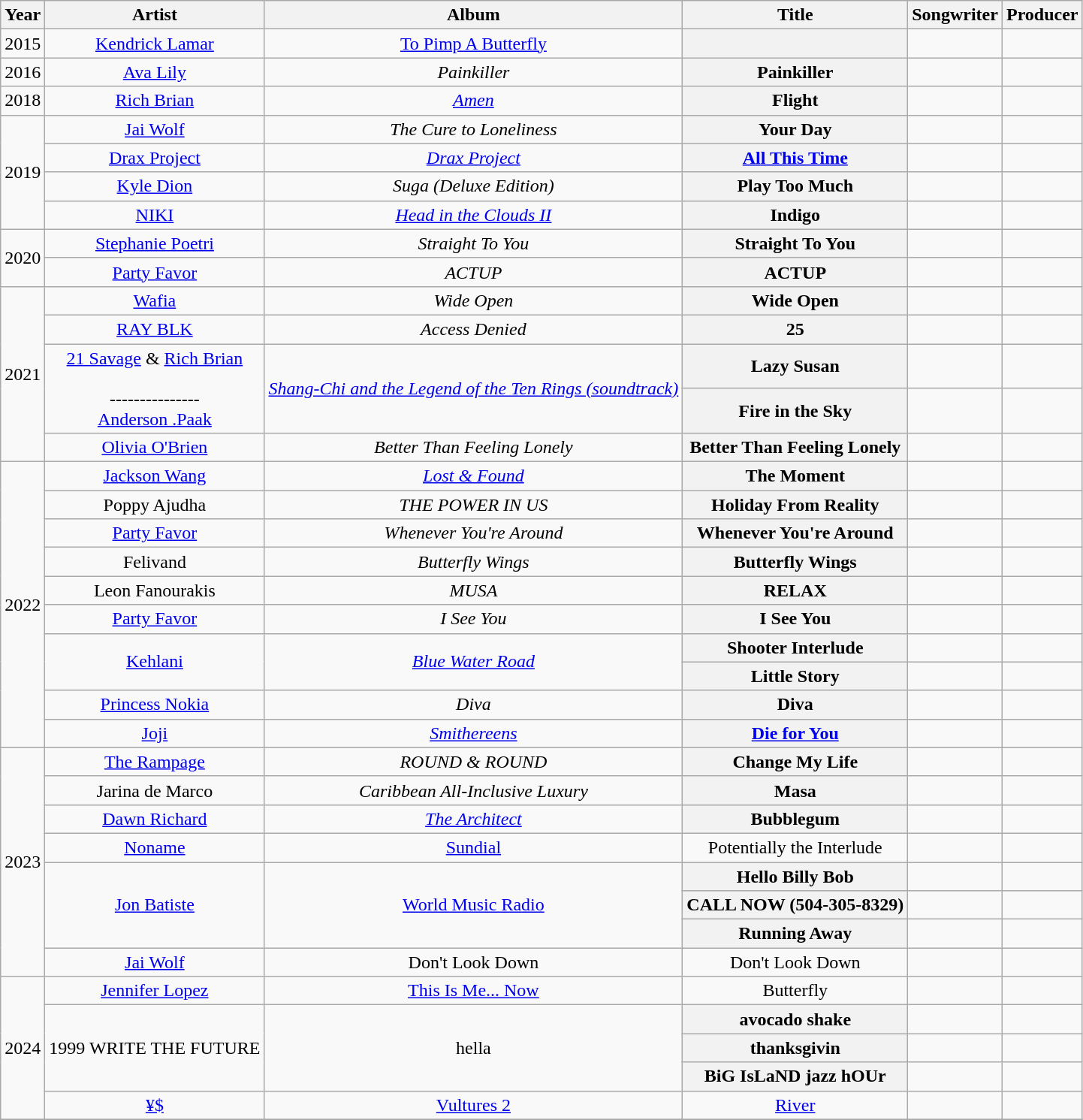<table class="wikitable plainrowheaders" style="text-align:center;">
<tr>
<th scope="col">Year</th>
<th scope="col">Artist</th>
<th scope="col">Album</th>
<th scope="col">Title</th>
<th scope="col">Songwriter</th>
<th scope="col">Producer</th>
</tr>
<tr>
<td rowspan="1">2015</td>
<td><a href='#'>Kendrick Lamar</a></td>
<td><a href='#'>To Pimp A Butterfly</a></td>
<th scope="row"></th>
<td></td>
<td></td>
</tr>
<tr>
<td rowspan="1">2016</td>
<td><a href='#'>Ava Lily</a></td>
<td><em>Painkiller</em></td>
<th scope="row">Painkiller</th>
<td></td>
<td></td>
</tr>
<tr>
<td rowspan="1">2018</td>
<td><a href='#'>Rich Brian</a></td>
<td><em><a href='#'>Amen</a></em></td>
<th scope="row">Flight</th>
<td></td>
<td></td>
</tr>
<tr>
<td rowspan="4">2019</td>
<td><a href='#'>Jai Wolf</a></td>
<td><em>The Cure to Loneliness</em></td>
<th scope="row">Your Day <br></th>
<td></td>
<td></td>
</tr>
<tr>
<td><a href='#'>Drax Project</a></td>
<td><em><a href='#'>Drax Project</a></em></td>
<th scope="row"><a href='#'>All This Time</a></th>
<td></td>
<td></td>
</tr>
<tr>
<td><a href='#'>Kyle Dion</a></td>
<td><em>Suga (Deluxe Edition)</em></td>
<th scope=row>Play Too Much<br></th>
<td></td>
<td></td>
</tr>
<tr>
<td><a href='#'>NIKI</a></td>
<td><em><a href='#'>Head in the Clouds II</a></em></td>
<th scope=row>Indigo</th>
<td></td>
<td></td>
</tr>
<tr>
<td rowspan="2">2020</td>
<td><a href='#'>Stephanie Poetri</a></td>
<td><em>Straight To You</em></td>
<th scope=row>Straight To You</th>
<td></td>
<td></td>
</tr>
<tr>
<td><a href='#'>Party Favor</a></td>
<td><em>ACTUP</em></td>
<th scope=row>ACTUP <br></th>
<td></td>
<td></td>
</tr>
<tr>
<td rowspan="5">2021</td>
<td><a href='#'>Wafia</a></td>
<td><em>Wide Open</em></td>
<th scope=row>Wide Open <br></th>
<td></td>
<td></td>
</tr>
<tr>
<td><a href='#'>RAY BLK</a></td>
<td><em>Access Denied</em></td>
<th scope=row>25</th>
<td></td>
<td></td>
</tr>
<tr>
<td rowspan="2"><a href='#'>21 Savage</a> & <a href='#'>Rich Brian</a><br> <br>---------------<br><a href='#'>Anderson .Paak</a></td>
<td rowspan="2"><em><a href='#'>Shang-Chi and the Legend of the Ten Rings (soundtrack)</a></em></td>
<th scope=row>Lazy Susan</th>
<td></td>
<td></td>
</tr>
<tr>
<th scope=row>Fire in the Sky</th>
<td></td>
<td></td>
</tr>
<tr>
<td><a href='#'>Olivia O'Brien</a></td>
<td><em>Better Than Feeling Lonely</em></td>
<th scope=row>Better Than Feeling Lonely</th>
<td></td>
<td></td>
</tr>
<tr>
<td rowspan="10">2022</td>
<td><a href='#'>Jackson Wang</a></td>
<td><em><a href='#'>Lost & Found</a></em></td>
<th scope=row>The Moment</th>
<td></td>
<td></td>
</tr>
<tr>
<td>Poppy Ajudha</td>
<td><em>THE POWER IN US</em></td>
<th scope=row>Holiday From Reality</th>
<td></td>
<td></td>
</tr>
<tr>
<td><a href='#'>Party Favor</a></td>
<td><em>Whenever You're Around</em></td>
<th scope=row>Whenever You're Around</th>
<td></td>
<td></td>
</tr>
<tr>
<td>Felivand</td>
<td><em>Butterfly Wings</em></td>
<th scope=row>Butterfly Wings</th>
<td></td>
<td></td>
</tr>
<tr>
<td>Leon Fanourakis</td>
<td><em>MUSA</em></td>
<th scope=row>RELAX <br></th>
<td></td>
<td></td>
</tr>
<tr>
<td><a href='#'>Party Favor</a></td>
<td><em>I See You</em> <br></td>
<th scope=row>I See You <br></th>
<td></td>
<td></td>
</tr>
<tr>
<td rowspan="2"><a href='#'>Kehlani</a></td>
<td rowspan="2"><em><a href='#'>Blue Water Road</a></em></td>
<th scope=row>Shooter Interlude</th>
<td></td>
<td></td>
</tr>
<tr>
<th scope=row>Little Story</th>
<td></td>
<td></td>
</tr>
<tr>
<td><a href='#'>Princess Nokia</a></td>
<td><em>Diva</em></td>
<th scope=row>Diva</th>
<td></td>
<td></td>
</tr>
<tr>
<td><a href='#'>Joji</a></td>
<td><em><a href='#'>Smithereens</a></em></td>
<th scope=row><a href='#'>Die for You</a></th>
<td></td>
<td></td>
</tr>
<tr>
<td rowspan="8">2023</td>
<td><a href='#'>The Rampage</a></td>
<td><em>ROUND & ROUND</em></td>
<th scope=row>Change My Life</th>
<td></td>
<td></td>
</tr>
<tr>
<td>Jarina de Marco</td>
<td><em>Caribbean All-Inclusive Luxury</em></td>
<th scope="row">Masa <br></th>
<td></td>
<td></td>
</tr>
<tr>
<td><a href='#'>Dawn Richard</a></td>
<td><em><a href='#'>The Architect</a><strong></td>
<th scope=row>Bubblegum</th>
<td></td>
<td></td>
</tr>
<tr>
<td><a href='#'>Noname</a></td>
<td></em><a href='#'>Sundial</a><em></td>
<td>Potentially the Interlude</td>
<td></td>
<td></td>
</tr>
<tr>
<td rowspan="3"><a href='#'>Jon Batiste</a></td>
<td rowspan="3"></em><a href='#'>World Music Radio</a><em></td>
<th scope=row>Hello Billy Bob</th>
<td></td>
<td></td>
</tr>
<tr>
<th scope=row>CALL NOW (504-305-8329)</th>
<td></td>
<td></td>
</tr>
<tr>
<th scope=row>Running Away<br></th>
<td></td>
<td></td>
</tr>
<tr>
<td><a href='#'>Jai Wolf</a></td>
<td></em>Don't Look Down<em> <br></td>
<td>Don't Look Down <br></td>
<td></td>
<td></td>
</tr>
<tr>
<td rowspan="5">2024</td>
<td><a href='#'>Jennifer Lopez</a></td>
<td></em><a href='#'>This Is Me... Now</a><em></td>
<td>Butterfly</td>
<td></td>
<td></td>
</tr>
<tr>
<td rowspan="3">1999 WRITE THE FUTURE</td>
<td rowspan="3"></em>hella<em></td>
<th scope=row>avocado shake</th>
<td></td>
<td></td>
</tr>
<tr>
<th scope=row>thanksgivin</th>
<td></td>
<td></td>
</tr>
<tr>
<th scope=row>BiG IsLaND jazz hOUr</th>
<td></td>
<td></td>
</tr>
<tr>
<td><a href='#'>¥$</a></td>
<td></em><a href='#'>Vultures 2</a><em></td>
<td><a href='#'>River</a></td>
<td></td>
<td></td>
</tr>
<tr>
</tr>
</table>
